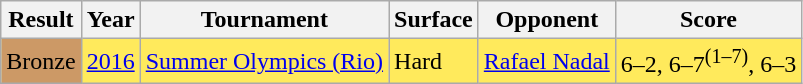<table class="wikitable">
<tr>
<th>Result</th>
<th>Year</th>
<th>Tournament</th>
<th>Surface</th>
<th>Opponent</th>
<th class="unsortable">Score</th>
</tr>
<tr bgcolor=FFEA5C>
<td bgcolor=cc9966>Bronze</td>
<td><a href='#'>2016</a></td>
<td><a href='#'>Summer Olympics (Rio)</a></td>
<td>Hard</td>
<td> <a href='#'>Rafael Nadal</a></td>
<td>6–2, 6–7<sup>(1–7)</sup>, 6–3</td>
</tr>
</table>
